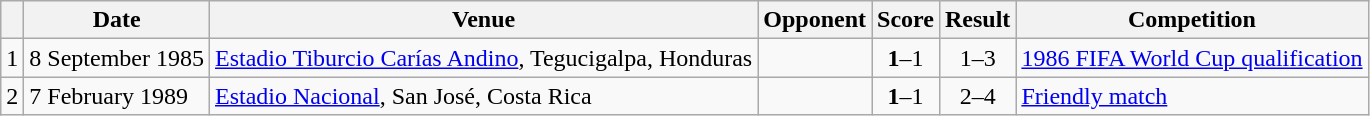<table class="wikitable">
<tr>
<th></th>
<th>Date</th>
<th>Venue</th>
<th>Opponent</th>
<th>Score</th>
<th>Result</th>
<th>Competition</th>
</tr>
<tr>
<td align="center">1</td>
<td>8 September 1985</td>
<td><a href='#'>Estadio Tiburcio Carías Andino</a>, Tegucigalpa, Honduras</td>
<td></td>
<td align="center"><strong>1</strong>–1</td>
<td align="center">1–3</td>
<td><a href='#'>1986 FIFA World Cup qualification</a></td>
</tr>
<tr>
<td align="center">2</td>
<td>7 February 1989</td>
<td><a href='#'>Estadio Nacional</a>, San José, Costa Rica</td>
<td></td>
<td align="center"><strong>1</strong>–1</td>
<td align="center">2–4</td>
<td><a href='#'>Friendly match</a></td>
</tr>
</table>
